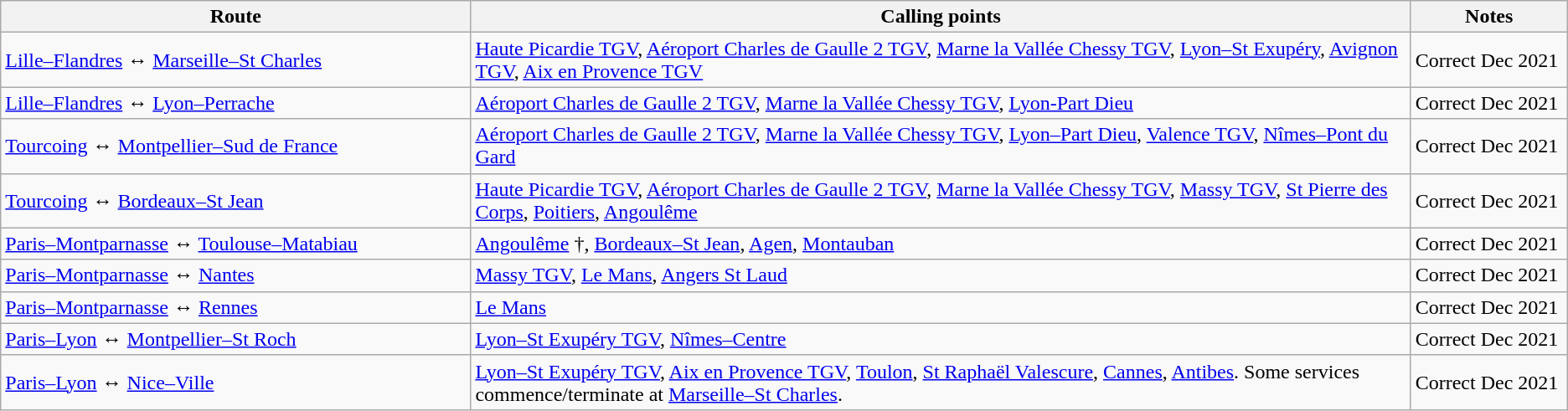<table class="wikitable vatop">
<tr>
<th style=width:30%>Route</th>
<th style=width:60%>Calling points</th>
<th style=width:10%>Notes</th>
</tr>
<tr>
<td><a href='#'>Lille–Flandres</a> ↔ <a href='#'>Marseille–St Charles</a></td>
<td><a href='#'>Haute Picardie TGV</a>, <a href='#'>Aéroport Charles de Gaulle 2 TGV</a>, <a href='#'>Marne la Vallée Chessy TGV</a>, <a href='#'>Lyon–St Exupéry</a>, <a href='#'>Avignon TGV</a>, <a href='#'>Aix en Provence TGV</a></td>
<td>Correct Dec 2021</td>
</tr>
<tr>
<td><a href='#'>Lille–Flandres</a> ↔ <a href='#'>Lyon–Perrache</a></td>
<td><a href='#'>Aéroport Charles de Gaulle 2 TGV</a>, <a href='#'>Marne la Vallée Chessy TGV</a>, <a href='#'>Lyon-Part Dieu</a></td>
<td>Correct Dec 2021</td>
</tr>
<tr>
<td><a href='#'>Tourcoing</a> ↔ <a href='#'>Montpellier–Sud de France</a></td>
<td><a href='#'>Aéroport Charles de Gaulle 2 TGV</a>, <a href='#'>Marne la Vallée Chessy TGV</a>, <a href='#'>Lyon–Part Dieu</a>, <a href='#'>Valence TGV</a>, <a href='#'>Nîmes–Pont du Gard</a></td>
<td>Correct Dec 2021</td>
</tr>
<tr>
<td><a href='#'>Tourcoing</a> ↔ <a href='#'>Bordeaux–St Jean</a></td>
<td><a href='#'>Haute Picardie TGV</a>, <a href='#'>Aéroport Charles de Gaulle 2 TGV</a>, <a href='#'>Marne la Vallée Chessy TGV</a>, <a href='#'>Massy TGV</a>, <a href='#'>St Pierre des Corps</a>, <a href='#'>Poitiers</a>, <a href='#'>Angoulême</a></td>
<td>Correct Dec 2021</td>
</tr>
<tr>
<td><a href='#'>Paris–Montparnasse</a> ↔ <a href='#'>Toulouse–Matabiau</a></td>
<td><a href='#'>Angoulême</a> †, <a href='#'>Bordeaux–St Jean</a>, <a href='#'>Agen</a>, <a href='#'>Montauban</a></td>
<td>Correct Dec 2021</td>
</tr>
<tr>
<td><a href='#'>Paris–Montparnasse</a> ↔ <a href='#'>Nantes</a></td>
<td><a href='#'>Massy TGV</a>, <a href='#'>Le Mans</a>, <a href='#'>Angers St Laud</a></td>
<td>Correct Dec 2021</td>
</tr>
<tr>
<td><a href='#'>Paris–Montparnasse</a> ↔ <a href='#'>Rennes</a></td>
<td><a href='#'>Le Mans</a></td>
<td>Correct Dec 2021</td>
</tr>
<tr>
<td><a href='#'>Paris–Lyon</a> ↔ <a href='#'>Montpellier–St Roch</a></td>
<td><a href='#'>Lyon–St Exupéry TGV</a>, <a href='#'>Nîmes–Centre</a></td>
<td>Correct Dec 2021</td>
</tr>
<tr>
<td><a href='#'>Paris–Lyon</a> ↔ <a href='#'>Nice–Ville</a></td>
<td><a href='#'>Lyon–St Exupéry TGV</a>, <a href='#'>Aix en Provence TGV</a>, <a href='#'>Toulon</a>, <a href='#'>St Raphaël Valescure</a>, <a href='#'>Cannes</a>, <a href='#'>Antibes</a>. Some services commence/terminate at <a href='#'>Marseille–St Charles</a>.</td>
<td>Correct Dec 2021</td>
</tr>
</table>
